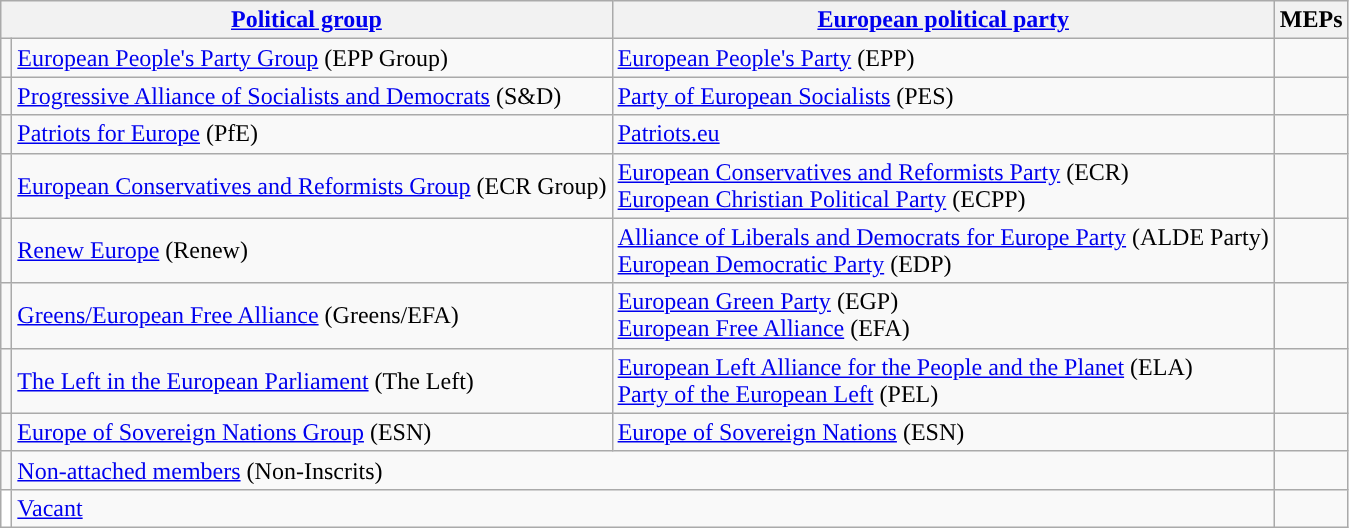<table class="wikitable">
<tr>
<th colspan="2"><a href='#'>Political group</a></th>
<th><a href='#'>European political party</a></th>
<th>MEPs</th>
</tr>
<tr>
<td style="background-color:"></td>
<td><a href='#'>European People's Party Group</a> (EPP Group)</td>
<td><a href='#'>European People's Party</a> (EPP)</td>
<td></td>
</tr>
<tr>
<td style="background-color:"></td>
<td><a href='#'>Progressive Alliance of Socialists and Democrats</a> (S&D)</td>
<td><a href='#'>Party of European Socialists</a> (PES)</td>
<td></td>
</tr>
<tr>
<td style="background-color:"></td>
<td><a href='#'>Patriots for Europe</a> (PfE)</td>
<td><a href='#'>Patriots.eu</a></td>
<td></td>
</tr>
<tr>
<td style="background-color:"></td>
<td><a href='#'>European Conservatives and Reformists Group</a> (ECR Group)</td>
<td><a href='#'>European Conservatives and Reformists Party</a> (ECR)<br><a href='#'>European Christian Political Party</a> (ECPP)</td>
<td></td>
</tr>
<tr>
<td style="background-color:"></td>
<td><a href='#'>Renew Europe</a> (Renew)</td>
<td><a href='#'>Alliance of Liberals and Democrats for Europe Party</a> (ALDE Party)<br><a href='#'>European Democratic Party</a> (EDP)</td>
<td></td>
</tr>
<tr>
<td style="background-color:"></td>
<td><a href='#'>Greens/European Free Alliance</a> (Greens/EFA)</td>
<td><a href='#'>European Green Party</a> (EGP)<br><a href='#'>European Free Alliance</a> (EFA)</td>
<td></td>
</tr>
<tr>
<td style="background-color:"></td>
<td><a href='#'>The Left in the European Parliament</a> (The Left)</td>
<td><a href='#'>European Left Alliance for the People and the Planet</a> (ELA)<br><a href='#'>Party of the European Left</a> (PEL)</td>
<td></td>
</tr>
<tr>
<td style="background-color:"></td>
<td><a href='#'>Europe of Sovereign Nations Group</a> (ESN)</td>
<td><a href='#'>Europe of Sovereign Nations</a> (ESN)</td>
<td></td>
</tr>
<tr>
<td style="background-color:"></td>
<td colspan=2><a href='#'>Non-attached members</a> (Non-Inscrits)</td>
<td></td>
</tr>
<tr>
<td style="background-color:#ffffff"></td>
<td colspan=2><a href='#'>Vacant</a></td>
<td></td>
</tr>
</table>
